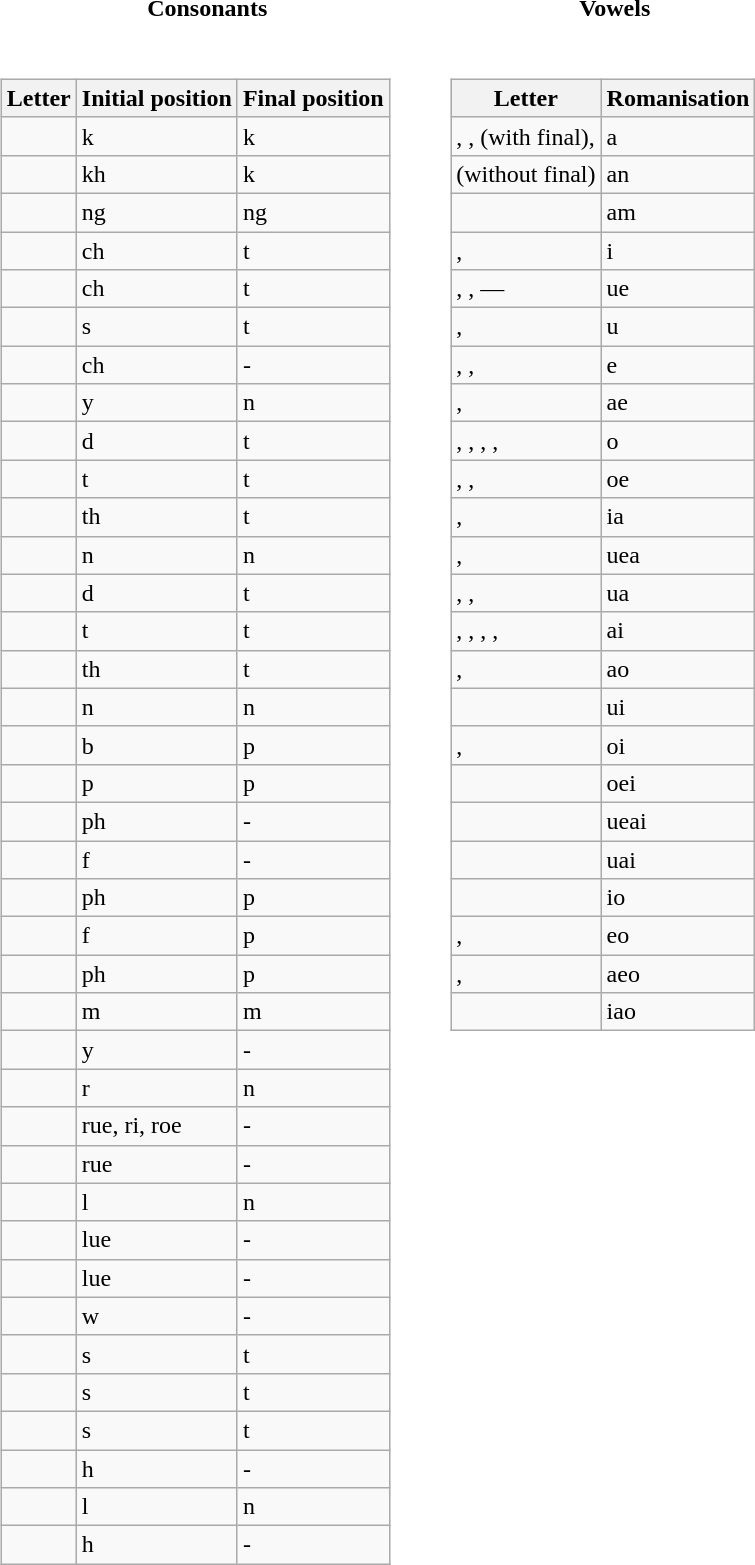<table>
<tr>
<th>Consonants</th>
<th> </th>
<th>Vowels</th>
</tr>
<tr>
<td><br><table class="wikitable">
<tr>
<th>Letter</th>
<th>Initial position</th>
<th>Final position</th>
</tr>
<tr>
<td></td>
<td>k</td>
<td>k</td>
</tr>
<tr>
<td>    </td>
<td>kh</td>
<td>k</td>
</tr>
<tr>
<td></td>
<td>ng</td>
<td>ng</td>
</tr>
<tr>
<td></td>
<td>ch</td>
<td>t</td>
</tr>
<tr>
<td> </td>
<td>ch</td>
<td>t</td>
</tr>
<tr>
<td></td>
<td>s</td>
<td>t</td>
</tr>
<tr>
<td></td>
<td>ch</td>
<td>-</td>
</tr>
<tr>
<td></td>
<td>y</td>
<td>n</td>
</tr>
<tr>
<td></td>
<td>d</td>
<td>t</td>
</tr>
<tr>
<td></td>
<td>t</td>
<td>t</td>
</tr>
<tr>
<td>  </td>
<td>th</td>
<td>t</td>
</tr>
<tr>
<td></td>
<td>n</td>
<td>n</td>
</tr>
<tr>
<td></td>
<td>d</td>
<td>t</td>
</tr>
<tr>
<td></td>
<td>t</td>
<td>t</td>
</tr>
<tr>
<td>  </td>
<td>th</td>
<td>t</td>
</tr>
<tr>
<td></td>
<td>n</td>
<td>n</td>
</tr>
<tr>
<td></td>
<td>b</td>
<td>p</td>
</tr>
<tr>
<td></td>
<td>p</td>
<td>p</td>
</tr>
<tr>
<td></td>
<td>ph</td>
<td>-</td>
</tr>
<tr>
<td></td>
<td>f</td>
<td>-</td>
</tr>
<tr>
<td></td>
<td>ph</td>
<td>p</td>
</tr>
<tr>
<td></td>
<td>f</td>
<td>p</td>
</tr>
<tr>
<td></td>
<td>ph</td>
<td>p</td>
</tr>
<tr>
<td></td>
<td>m</td>
<td>m</td>
</tr>
<tr>
<td></td>
<td>y</td>
<td>-</td>
</tr>
<tr>
<td></td>
<td>r</td>
<td>n</td>
</tr>
<tr>
<td></td>
<td>rue, ri, roe</td>
<td>-</td>
</tr>
<tr>
<td></td>
<td>rue</td>
<td>-</td>
</tr>
<tr>
<td></td>
<td>l</td>
<td>n</td>
</tr>
<tr>
<td></td>
<td>lue</td>
<td>-</td>
</tr>
<tr>
<td></td>
<td>lue</td>
<td>-</td>
</tr>
<tr>
<td></td>
<td>w</td>
<td>-</td>
</tr>
<tr>
<td></td>
<td>s</td>
<td>t</td>
</tr>
<tr>
<td></td>
<td>s</td>
<td>t</td>
</tr>
<tr>
<td></td>
<td>s</td>
<td>t</td>
</tr>
<tr>
<td></td>
<td>h</td>
<td>-</td>
</tr>
<tr>
<td></td>
<td>l</td>
<td>n</td>
</tr>
<tr>
<td></td>
<td>h</td>
<td>-</td>
</tr>
</table>
</td>
<td>    </td>
<td valign="top"><br><table class="wikitable">
<tr>
<th>Letter</th>
<th>Romanisation</th>
</tr>
<tr>
<td>, ,  (with final), </td>
<td>a</td>
</tr>
<tr>
<td> (without final)</td>
<td>an</td>
</tr>
<tr>
<td></td>
<td>am</td>
</tr>
<tr>
<td>, </td>
<td>i</td>
</tr>
<tr>
<td>, , —</td>
<td>ue</td>
</tr>
<tr>
<td>, </td>
<td>u</td>
</tr>
<tr>
<td>, , </td>
<td>e</td>
</tr>
<tr>
<td>, </td>
<td>ae</td>
</tr>
<tr>
<td>, , , , </td>
<td>o</td>
</tr>
<tr>
<td>, , </td>
<td>oe</td>
</tr>
<tr>
<td>, </td>
<td>ia</td>
</tr>
<tr>
<td>, </td>
<td>uea</td>
</tr>
<tr>
<td>, , </td>
<td>ua</td>
</tr>
<tr>
<td>, , , , </td>
<td>ai</td>
</tr>
<tr>
<td>, </td>
<td>ao</td>
</tr>
<tr>
<td></td>
<td>ui</td>
</tr>
<tr>
<td>, </td>
<td>oi</td>
</tr>
<tr>
<td></td>
<td>oei</td>
</tr>
<tr>
<td></td>
<td>ueai</td>
</tr>
<tr>
<td></td>
<td>uai</td>
</tr>
<tr>
<td></td>
<td>io</td>
</tr>
<tr>
<td>, </td>
<td>eo</td>
</tr>
<tr>
<td>, </td>
<td>aeo</td>
</tr>
<tr>
<td></td>
<td>iao</td>
</tr>
</table>
</td>
</tr>
</table>
